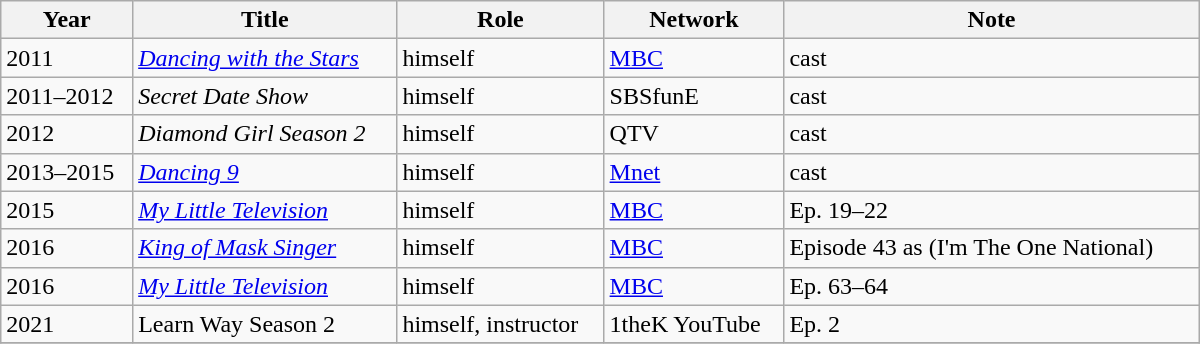<table class="wikitable" style="width: 800px;">
<tr>
<th>Year</th>
<th>Title</th>
<th>Role</th>
<th>Network</th>
<th>Note</th>
</tr>
<tr>
<td>2011</td>
<td><em><a href='#'>Dancing with the Stars</a></em></td>
<td>himself</td>
<td><a href='#'>MBC</a></td>
<td>cast</td>
</tr>
<tr>
<td>2011–2012</td>
<td><em>Secret Date Show</em></td>
<td>himself</td>
<td>SBSfunE</td>
<td>cast</td>
</tr>
<tr>
<td>2012</td>
<td><em>Diamond Girl Season 2</em></td>
<td>himself</td>
<td>QTV</td>
<td>cast</td>
</tr>
<tr>
<td>2013–2015</td>
<td><em><a href='#'>Dancing 9</a></em></td>
<td>himself</td>
<td><a href='#'>Mnet</a></td>
<td>cast</td>
</tr>
<tr>
<td>2015</td>
<td><em><a href='#'>My Little Television</a></em></td>
<td>himself</td>
<td><a href='#'>MBC</a></td>
<td>Ep. 19–22</td>
</tr>
<tr>
<td>2016</td>
<td><em><a href='#'>King of Mask Singer</a></em></td>
<td>himself</td>
<td><a href='#'>MBC</a></td>
<td>Episode 43 as (I'm The One National)</td>
</tr>
<tr>
<td>2016</td>
<td><em><a href='#'>My Little Television</a></em></td>
<td>himself</td>
<td><a href='#'>MBC</a></td>
<td>Ep. 63–64</td>
</tr>
<tr>
<td>2021</td>
<td>Learn Way Season 2</td>
<td>himself, instructor</td>
<td>1theK YouTube</td>
<td>Ep. 2</td>
</tr>
<tr>
</tr>
</table>
